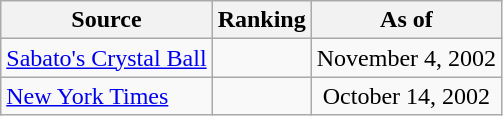<table class="wikitable" style="text-align:center">
<tr>
<th>Source</th>
<th>Ranking</th>
<th>As of</th>
</tr>
<tr>
<td align=left><a href='#'>Sabato's Crystal Ball</a></td>
<td></td>
<td>November 4, 2002</td>
</tr>
<tr>
<td align=left><a href='#'>New York Times</a></td>
<td></td>
<td>October 14, 2002</td>
</tr>
</table>
